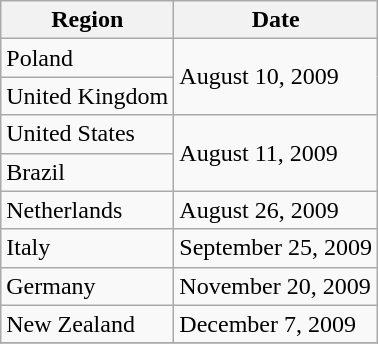<table class="wikitable" border="1">
<tr>
<th>Region</th>
<th>Date</th>
</tr>
<tr>
<td>Poland</td>
<td rowspan="2">August 10, 2009</td>
</tr>
<tr>
<td>United Kingdom</td>
</tr>
<tr>
<td>United States</td>
<td rowspan="2">August 11, 2009</td>
</tr>
<tr>
<td>Brazil</td>
</tr>
<tr>
<td>Netherlands</td>
<td>August 26, 2009</td>
</tr>
<tr>
<td>Italy</td>
<td>September 25, 2009</td>
</tr>
<tr>
<td>Germany</td>
<td>November 20, 2009</td>
</tr>
<tr>
<td>New Zealand</td>
<td>December 7, 2009</td>
</tr>
<tr>
</tr>
</table>
